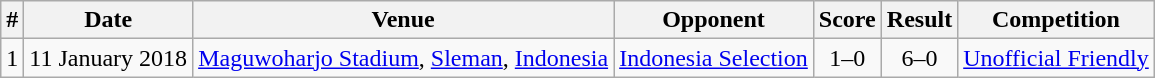<table class="wikitable sortable">
<tr>
<th>#</th>
<th>Date</th>
<th>Venue</th>
<th>Opponent</th>
<th>Score</th>
<th>Result</th>
<th>Competition</th>
</tr>
<tr>
<td>1</td>
<td>11 January 2018</td>
<td><a href='#'>Maguwoharjo Stadium</a>, <a href='#'>Sleman</a>, <a href='#'>Indonesia</a></td>
<td><a href='#'>Indonesia Selection</a> </td>
<td align="center">1–0</td>
<td align="center">6–0</td>
<td><a href='#'>Unofficial Friendly</a></td>
</tr>
</table>
